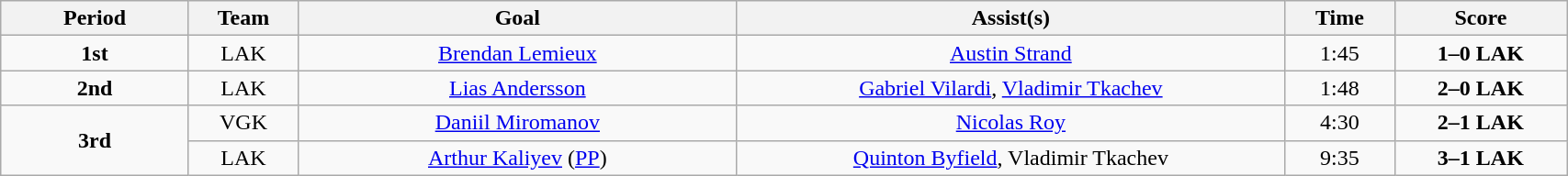<table width="90%" class="wikitable">
<tr>
<th width="12%">Period</th>
<th width="7%">Team</th>
<th width="28%">Goal</th>
<th width="35%">Assist(s)</th>
<th width="7%">Time</th>
<th width="11%">Score</th>
</tr>
<tr>
<td rowspan="1" align=center><strong>1st</strong></td>
<td align=center>LAK</td>
<td align=center><a href='#'>Brendan Lemieux</a></td>
<td align=center><a href='#'>Austin Strand</a></td>
<td align=center>1:45</td>
<td align=center><strong>1–0 LAK</strong></td>
</tr>
<tr>
<td rowspan="1" align=center><strong>2nd</strong></td>
<td align=center>LAK</td>
<td align=center><a href='#'>Lias Andersson</a></td>
<td align=center><a href='#'>Gabriel Vilardi</a>, <a href='#'>Vladimir Tkachev</a></td>
<td align=center>1:48</td>
<td align=center><strong>2–0 LAK</strong></td>
</tr>
<tr>
<td rowspan="2" align=center><strong>3rd</strong></td>
<td align=center>VGK</td>
<td align=center><a href='#'>Daniil Miromanov</a></td>
<td align=center><a href='#'>Nicolas Roy</a></td>
<td align=center>4:30</td>
<td align=center><strong>2–1 LAK</strong></td>
</tr>
<tr>
<td align=center>LAK</td>
<td align=center><a href='#'>Arthur Kaliyev</a> (<a href='#'>PP</a>)</td>
<td align=center><a href='#'>Quinton Byfield</a>, Vladimir Tkachev</td>
<td align=center>9:35</td>
<td align=center><strong>3–1 LAK</strong></td>
</tr>
</table>
